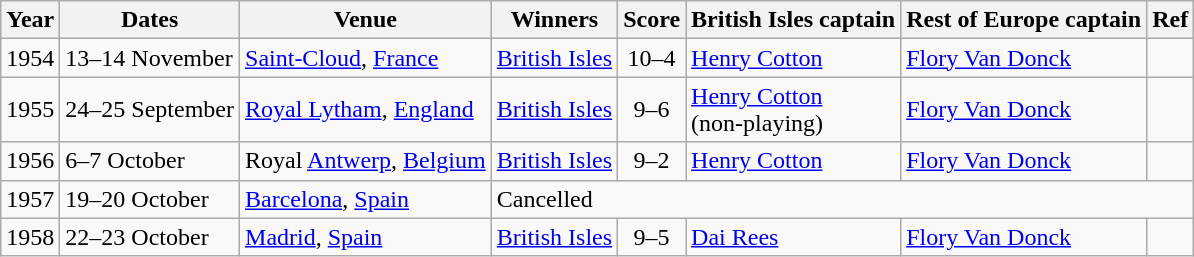<table class="wikitable">
<tr>
<th>Year</th>
<th>Dates</th>
<th>Venue</th>
<th>Winners</th>
<th>Score</th>
<th>British Isles captain</th>
<th>Rest of Europe captain</th>
<th>Ref</th>
</tr>
<tr>
<td align=center>1954</td>
<td>13–14 November</td>
<td><a href='#'>Saint-Cloud</a>, <a href='#'>France</a></td>
<td><a href='#'>British Isles</a></td>
<td align=center>10–4</td>
<td><a href='#'>Henry Cotton</a></td>
<td><a href='#'>Flory Van Donck</a></td>
<td></td>
</tr>
<tr>
<td align=center>1955</td>
<td>24–25 September</td>
<td><a href='#'>Royal Lytham</a>, <a href='#'>England</a></td>
<td><a href='#'>British Isles</a></td>
<td align=center>9–6</td>
<td><a href='#'>Henry Cotton</a><br>(non-playing)</td>
<td><a href='#'>Flory Van Donck</a></td>
<td></td>
</tr>
<tr>
<td align=center>1956</td>
<td>6–7 October</td>
<td>Royal <a href='#'>Antwerp</a>, <a href='#'>Belgium</a></td>
<td><a href='#'>British Isles</a></td>
<td align=center>9–2</td>
<td><a href='#'>Henry Cotton</a></td>
<td><a href='#'>Flory Van Donck</a></td>
<td></td>
</tr>
<tr>
<td align=center>1957</td>
<td>19–20 October</td>
<td><a href='#'>Barcelona</a>, <a href='#'>Spain</a></td>
<td colspan=5>Cancelled</td>
</tr>
<tr>
<td align=center>1958</td>
<td>22–23 October</td>
<td><a href='#'>Madrid</a>, <a href='#'>Spain</a></td>
<td><a href='#'>British Isles</a></td>
<td align=center>9–5</td>
<td><a href='#'>Dai Rees</a></td>
<td><a href='#'>Flory Van Donck</a></td>
<td></td>
</tr>
</table>
